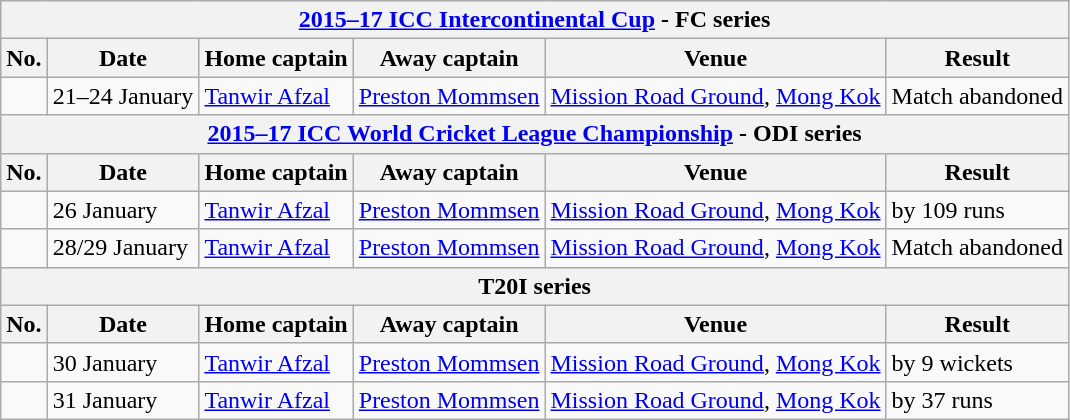<table class="wikitable">
<tr>
<th colspan="6"><a href='#'>2015–17 ICC Intercontinental Cup</a> - FC series</th>
</tr>
<tr>
<th>No.</th>
<th>Date</th>
<th>Home captain</th>
<th>Away captain</th>
<th>Venue</th>
<th>Result</th>
</tr>
<tr>
<td></td>
<td>21–24 January</td>
<td><a href='#'>Tanwir Afzal</a></td>
<td><a href='#'>Preston Mommsen</a></td>
<td><a href='#'>Mission Road Ground</a>, <a href='#'>Mong Kok</a></td>
<td>Match abandoned</td>
</tr>
<tr>
<th colspan="6"><a href='#'>2015–17 ICC World Cricket League Championship</a> - ODI series</th>
</tr>
<tr>
<th>No.</th>
<th>Date</th>
<th>Home captain</th>
<th>Away captain</th>
<th>Venue</th>
<th>Result</th>
</tr>
<tr>
<td></td>
<td>26 January</td>
<td><a href='#'>Tanwir Afzal</a></td>
<td><a href='#'>Preston Mommsen</a></td>
<td><a href='#'>Mission Road Ground</a>, <a href='#'>Mong Kok</a></td>
<td> by 109 runs</td>
</tr>
<tr>
<td></td>
<td>28/29 January</td>
<td><a href='#'>Tanwir Afzal</a></td>
<td><a href='#'>Preston Mommsen</a></td>
<td><a href='#'>Mission Road Ground</a>, <a href='#'>Mong Kok</a></td>
<td>Match abandoned</td>
</tr>
<tr>
<th colspan="6">T20I series</th>
</tr>
<tr>
<th>No.</th>
<th>Date</th>
<th>Home captain</th>
<th>Away captain</th>
<th>Venue</th>
<th>Result</th>
</tr>
<tr>
<td></td>
<td>30 January</td>
<td><a href='#'>Tanwir Afzal</a></td>
<td><a href='#'>Preston Mommsen</a></td>
<td><a href='#'>Mission Road Ground</a>, <a href='#'>Mong Kok</a></td>
<td> by 9 wickets</td>
</tr>
<tr>
<td></td>
<td>31 January</td>
<td><a href='#'>Tanwir Afzal</a></td>
<td><a href='#'>Preston Mommsen</a></td>
<td><a href='#'>Mission Road Ground</a>, <a href='#'>Mong Kok</a></td>
<td> by 37 runs</td>
</tr>
</table>
